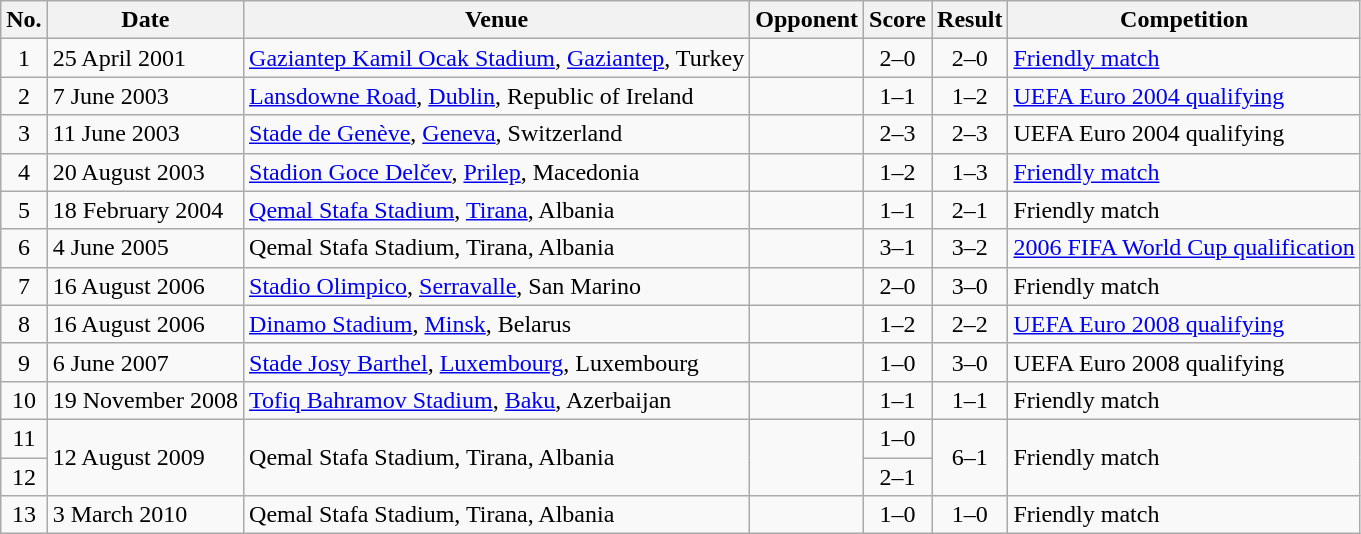<table class="wikitable sortable">
<tr>
<th scope="col">No.</th>
<th scope="col">Date</th>
<th scope="col">Venue</th>
<th scope="col">Opponent</th>
<th scope="col">Score</th>
<th scope="col">Result</th>
<th scope="col">Competition</th>
</tr>
<tr>
<td align="center">1</td>
<td>25 April 2001</td>
<td><a href='#'>Gaziantep Kamil Ocak Stadium</a>, <a href='#'>Gaziantep</a>, Turkey</td>
<td></td>
<td align="center">2–0</td>
<td align="center">2–0</td>
<td><a href='#'>Friendly match</a></td>
</tr>
<tr>
<td align="center">2</td>
<td>7 June 2003</td>
<td><a href='#'>Lansdowne Road</a>, <a href='#'>Dublin</a>, Republic of Ireland</td>
<td></td>
<td align="center">1–1</td>
<td align="center">1–2</td>
<td><a href='#'>UEFA Euro 2004 qualifying</a></td>
</tr>
<tr>
<td align="center">3</td>
<td>11 June 2003</td>
<td><a href='#'>Stade de Genève</a>, <a href='#'>Geneva</a>, Switzerland</td>
<td></td>
<td align="center">2–3</td>
<td align="center">2–3</td>
<td>UEFA Euro 2004 qualifying</td>
</tr>
<tr>
<td align="center">4</td>
<td>20 August 2003</td>
<td><a href='#'>Stadion Goce Delčev</a>, <a href='#'>Prilep</a>, Macedonia</td>
<td></td>
<td align="center">1–2</td>
<td align="center">1–3</td>
<td><a href='#'>Friendly match</a></td>
</tr>
<tr>
<td align="center">5</td>
<td>18 February 2004</td>
<td><a href='#'>Qemal Stafa Stadium</a>, <a href='#'>Tirana</a>, Albania</td>
<td></td>
<td align="center">1–1</td>
<td align="center">2–1</td>
<td>Friendly match</td>
</tr>
<tr>
<td align="center">6</td>
<td>4 June 2005</td>
<td>Qemal Stafa Stadium, Tirana, Albania</td>
<td></td>
<td align="center">3–1</td>
<td align="center">3–2</td>
<td><a href='#'>2006 FIFA World Cup qualification</a></td>
</tr>
<tr>
<td align="center">7</td>
<td>16 August 2006</td>
<td><a href='#'>Stadio Olimpico</a>, <a href='#'>Serravalle</a>, San Marino</td>
<td></td>
<td align="center">2–0</td>
<td align="center">3–0</td>
<td>Friendly match</td>
</tr>
<tr>
<td align="center">8</td>
<td>16 August 2006</td>
<td><a href='#'>Dinamo Stadium</a>, <a href='#'>Minsk</a>, Belarus</td>
<td></td>
<td align="center">1–2</td>
<td align="center">2–2</td>
<td><a href='#'>UEFA Euro 2008 qualifying</a></td>
</tr>
<tr>
<td align="center">9</td>
<td>6 June 2007</td>
<td><a href='#'>Stade Josy Barthel</a>, <a href='#'>Luxembourg</a>, Luxembourg</td>
<td></td>
<td align="center">1–0</td>
<td align="center">3–0</td>
<td>UEFA Euro 2008 qualifying</td>
</tr>
<tr>
<td align="center">10</td>
<td>19 November 2008</td>
<td><a href='#'>Tofiq Bahramov Stadium</a>, <a href='#'>Baku</a>, Azerbaijan</td>
<td></td>
<td align="center">1–1</td>
<td align="center">1–1</td>
<td>Friendly match</td>
</tr>
<tr>
<td align="center">11</td>
<td rowspan="2">12 August 2009</td>
<td rowspan="2">Qemal Stafa Stadium, Tirana, Albania</td>
<td rowspan="2"></td>
<td align="center">1–0</td>
<td align="center" rowspan="2">6–1</td>
<td rowspan="2">Friendly match</td>
</tr>
<tr>
<td align="center">12</td>
<td align="center">2–1</td>
</tr>
<tr>
<td align="center">13</td>
<td>3 March 2010</td>
<td>Qemal Stafa Stadium, Tirana, Albania</td>
<td></td>
<td align="center">1–0</td>
<td align="center">1–0</td>
<td>Friendly match</td>
</tr>
</table>
